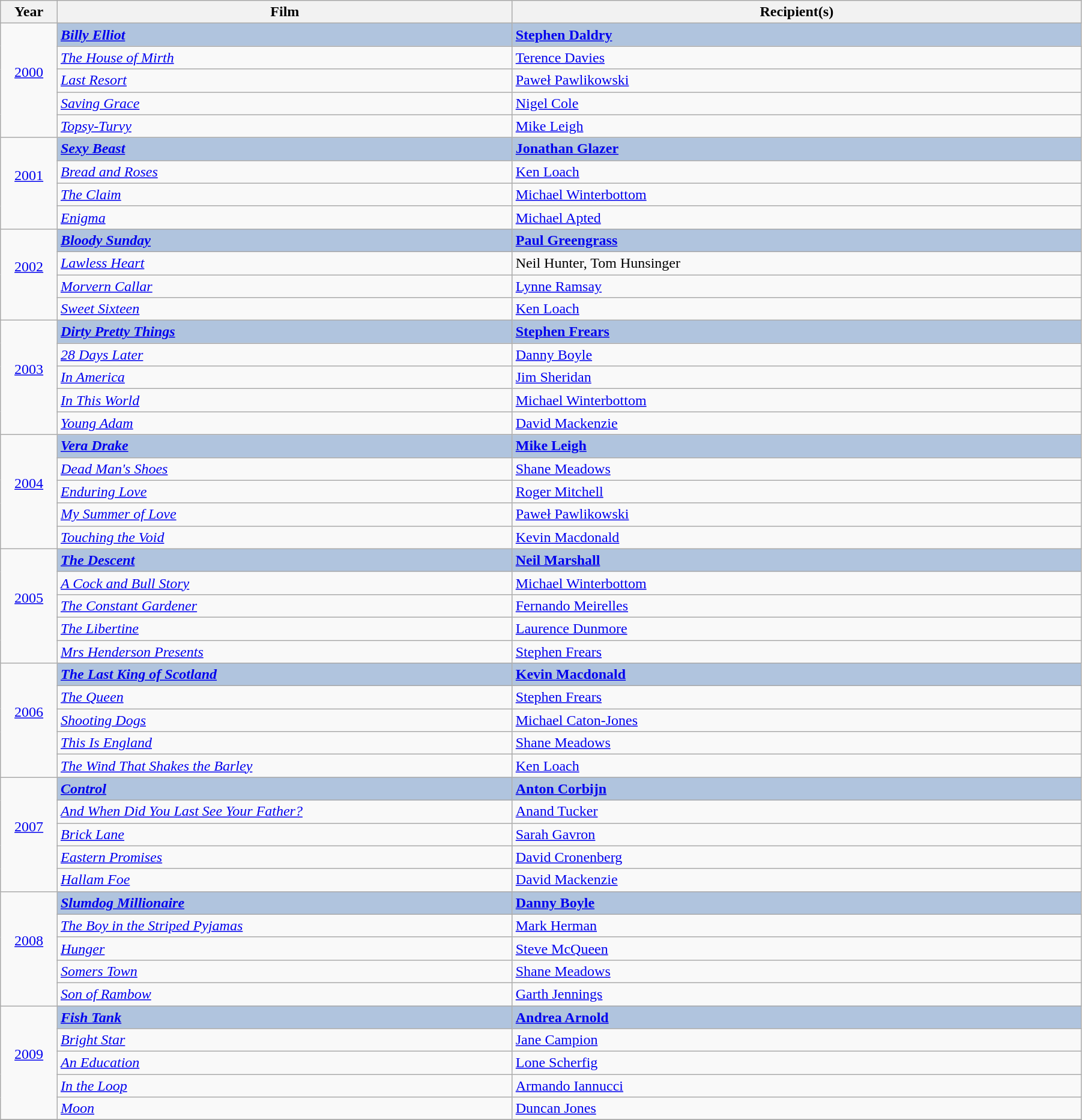<table class="wikitable" width="95%" cellpadding="5">
<tr>
<th width="5%">Year</th>
<th width="40%">Film</th>
<th width="50%">Recipient(s)</th>
</tr>
<tr>
<td rowspan="5" style="text-align:center;"><a href='#'>2000</a><br><br></td>
<td style="background:#B0C4DE"><strong><em><a href='#'>Billy Elliot</a></em></strong></td>
<td style="background:#B0C4DE"><strong><a href='#'>Stephen Daldry</a></strong></td>
</tr>
<tr>
<td><em><a href='#'>The House of Mirth</a></em></td>
<td><a href='#'>Terence Davies</a></td>
</tr>
<tr>
<td><em><a href='#'>Last Resort</a></em></td>
<td><a href='#'>Paweł Pawlikowski</a></td>
</tr>
<tr>
<td><em><a href='#'>Saving Grace</a></em></td>
<td><a href='#'>Nigel Cole</a></td>
</tr>
<tr>
<td><em><a href='#'>Topsy-Turvy</a></em></td>
<td><a href='#'>Mike Leigh</a></td>
</tr>
<tr>
<td rowspan="4" style="text-align:center;"><a href='#'>2001</a><br><br></td>
<td style="background:#B0C4DE"><strong><em><a href='#'>Sexy Beast</a></em></strong></td>
<td style="background:#B0C4DE"><strong><a href='#'>Jonathan Glazer</a></strong></td>
</tr>
<tr>
<td><em><a href='#'>Bread and Roses</a></em></td>
<td><a href='#'>Ken Loach</a></td>
</tr>
<tr>
<td><em><a href='#'>The Claim</a></em></td>
<td><a href='#'>Michael Winterbottom</a></td>
</tr>
<tr>
<td><em><a href='#'>Enigma</a></em></td>
<td><a href='#'>Michael Apted</a></td>
</tr>
<tr>
<td rowspan="4" style="text-align:center;"><a href='#'>2002</a><br><br></td>
<td style="background:#B0C4DE"><strong><em><a href='#'>Bloody Sunday</a></em></strong></td>
<td style="background:#B0C4DE"><strong><a href='#'>Paul Greengrass</a></strong></td>
</tr>
<tr>
<td><em><a href='#'>Lawless Heart</a></em></td>
<td>Neil Hunter, Tom Hunsinger</td>
</tr>
<tr>
<td><em><a href='#'>Morvern Callar</a></em></td>
<td><a href='#'>Lynne Ramsay</a></td>
</tr>
<tr>
<td><em><a href='#'>Sweet Sixteen</a></em></td>
<td><a href='#'>Ken Loach</a></td>
</tr>
<tr>
<td rowspan="5" style="text-align:center;"><a href='#'>2003</a><br><br></td>
<td style="background:#B0C4DE"><strong><em><a href='#'>Dirty Pretty Things</a></em></strong></td>
<td style="background:#B0C4DE"><strong><a href='#'>Stephen Frears</a></strong></td>
</tr>
<tr>
<td><em><a href='#'>28 Days Later</a></em></td>
<td><a href='#'>Danny Boyle</a></td>
</tr>
<tr>
<td><em><a href='#'>In America</a></em></td>
<td><a href='#'>Jim Sheridan</a></td>
</tr>
<tr>
<td><em><a href='#'>In This World</a></em></td>
<td><a href='#'>Michael Winterbottom</a></td>
</tr>
<tr>
<td><em><a href='#'>Young Adam</a></em></td>
<td><a href='#'>David Mackenzie</a></td>
</tr>
<tr>
<td rowspan="5" style="text-align:center;"><a href='#'>2004</a><br><br></td>
<td style="background:#B0C4DE"><strong><em><a href='#'>Vera Drake</a></em></strong></td>
<td style="background:#B0C4DE"><strong><a href='#'>Mike Leigh</a></strong></td>
</tr>
<tr>
<td><em><a href='#'>Dead Man's Shoes</a></em></td>
<td><a href='#'>Shane Meadows</a></td>
</tr>
<tr>
<td><em><a href='#'>Enduring Love</a></em></td>
<td><a href='#'>Roger Mitchell</a></td>
</tr>
<tr>
<td><em><a href='#'>My Summer of Love</a></em></td>
<td><a href='#'>Paweł Pawlikowski</a></td>
</tr>
<tr>
<td><em><a href='#'>Touching the Void</a></em></td>
<td><a href='#'>Kevin Macdonald</a></td>
</tr>
<tr>
<td rowspan="5" style="text-align:center;"><a href='#'>2005</a><br><br></td>
<td style="background:#B0C4DE"><strong><em><a href='#'>The Descent</a></em></strong></td>
<td style="background:#B0C4DE"><strong><a href='#'>Neil Marshall</a></strong></td>
</tr>
<tr>
<td><em><a href='#'>A Cock and Bull Story</a></em></td>
<td><a href='#'>Michael Winterbottom</a></td>
</tr>
<tr>
<td><em><a href='#'>The Constant Gardener</a></em></td>
<td><a href='#'>Fernando Meirelles</a></td>
</tr>
<tr>
<td><em><a href='#'>The Libertine</a></em></td>
<td><a href='#'>Laurence Dunmore</a></td>
</tr>
<tr>
<td><em><a href='#'>Mrs Henderson Presents</a></em></td>
<td><a href='#'>Stephen Frears</a></td>
</tr>
<tr>
<td rowspan="5" style="text-align:center;"><a href='#'>2006</a><br><br></td>
<td style="background:#B0C4DE"><strong><em><a href='#'>The Last King of Scotland</a></em></strong></td>
<td style="background:#B0C4DE"><strong><a href='#'>Kevin Macdonald</a></strong></td>
</tr>
<tr>
<td><em><a href='#'>The Queen</a></em></td>
<td><a href='#'>Stephen Frears</a></td>
</tr>
<tr>
<td><em><a href='#'>Shooting Dogs</a></em></td>
<td><a href='#'>Michael Caton-Jones</a></td>
</tr>
<tr>
<td><em><a href='#'>This Is England</a></em></td>
<td><a href='#'>Shane Meadows</a></td>
</tr>
<tr>
<td><em><a href='#'>The Wind That Shakes the Barley</a></em></td>
<td><a href='#'>Ken Loach</a></td>
</tr>
<tr>
<td rowspan="5" style="text-align:center;"><a href='#'>2007</a><br><br></td>
<td style="background:#B0C4DE"><strong><em><a href='#'>Control</a></em></strong></td>
<td style="background:#B0C4DE"><strong><a href='#'>Anton Corbijn</a></strong></td>
</tr>
<tr>
<td><em><a href='#'>And When Did You Last See Your Father?</a></em></td>
<td><a href='#'>Anand Tucker</a></td>
</tr>
<tr>
<td><em><a href='#'>Brick Lane</a></em></td>
<td><a href='#'>Sarah Gavron</a></td>
</tr>
<tr>
<td><em><a href='#'>Eastern Promises</a></em></td>
<td><a href='#'>David Cronenberg</a></td>
</tr>
<tr>
<td><em><a href='#'>Hallam Foe</a></em></td>
<td><a href='#'>David Mackenzie</a></td>
</tr>
<tr>
<td rowspan="5" style="text-align:center;"><a href='#'>2008</a><br><br></td>
<td style="background:#B0C4DE"><strong><em><a href='#'>Slumdog Millionaire</a></em></strong></td>
<td style="background:#B0C4DE"><strong><a href='#'>Danny Boyle</a></strong></td>
</tr>
<tr>
<td><em><a href='#'>The Boy in the Striped Pyjamas</a></em></td>
<td><a href='#'>Mark Herman</a></td>
</tr>
<tr>
<td><em><a href='#'>Hunger</a></em></td>
<td><a href='#'>Steve McQueen</a></td>
</tr>
<tr>
<td><em><a href='#'>Somers Town</a></em></td>
<td><a href='#'>Shane Meadows</a></td>
</tr>
<tr>
<td><em><a href='#'>Son of Rambow</a></em></td>
<td><a href='#'>Garth Jennings</a></td>
</tr>
<tr>
<td rowspan="5" style="text-align:center;"><a href='#'>2009</a><br><br></td>
<td style="background:#B0C4DE"><strong><em><a href='#'>Fish Tank</a></em></strong></td>
<td style="background:#B0C4DE"><strong><a href='#'>Andrea Arnold</a></strong></td>
</tr>
<tr>
<td><em><a href='#'>Bright Star</a></em></td>
<td><a href='#'>Jane Campion</a></td>
</tr>
<tr>
<td><em><a href='#'>An Education</a></em></td>
<td><a href='#'>Lone Scherfig</a></td>
</tr>
<tr>
<td><em><a href='#'>In the Loop</a></em></td>
<td><a href='#'>Armando Iannucci</a></td>
</tr>
<tr>
<td><em><a href='#'>Moon</a></em></td>
<td><a href='#'>Duncan Jones</a></td>
</tr>
<tr>
</tr>
</table>
